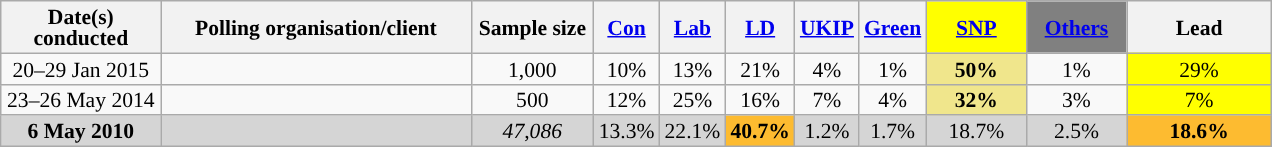<table class="wikitable sortable" style="text-align:center;font-size:90%;line-height:14px">
<tr>
<th ! style="width:100px;">Date(s)<br>conducted</th>
<th style="width:200px;">Polling organisation/client</th>
<th class="unsortable" style="width:75px;">Sample size</th>
<th class="unsortable" style="background:"><a href='#'><span>Con</span></a></th>
<th class="unsortable" style="background:"><a href='#'><span>Lab</span></a></th>
<th class="unsortable" style="background:"><a href='#'><span>LD</span></a></th>
<th class="unsortable" style="background:"><a href='#'><span>UKIP</span></a></th>
<th class="unsortable" style="background:"><a href='#'><span>Green</span></a></th>
<th class="unsortable" style="background:#ffff00; width:60px;"><a href='#'><span>SNP</span></a></th>
<th class="unsortable" style="background:gray; width:60px;"><a href='#'><span>Others</span></a></th>
<th class="unsortable" style="width:90px;">Lead</th>
</tr>
<tr>
<td>20–29 Jan 2015</td>
<td> </td>
<td>1,000</td>
<td>10%</td>
<td>13%</td>
<td>21%</td>
<td>4%</td>
<td>1%</td>
<td style="background:khaki"><strong>50%</strong></td>
<td>1%</td>
<td style="background:#ff0"><span>29% </span></td>
</tr>
<tr>
<td>23–26 May 2014</td>
<td> </td>
<td>500</td>
<td>12%</td>
<td>25%</td>
<td>16%</td>
<td>7%</td>
<td>4%</td>
<td style="background:khaki"><strong>32%</strong></td>
<td>3%</td>
<td style="background:#ff0"><span>7% </span></td>
</tr>
<tr>
<td style="background:#D5D5D5"><strong>6 May 2010</strong></td>
<td style="background:#D5D5D5"></td>
<td style="background:#D5D5D5"><em>47,086</em></td>
<td style="background:#D5D5D5">13.3%</td>
<td style="background:#D5D5D5">22.1%</td>
<td style="background:#fdbb30"><strong>40.7%</strong></td>
<td style="background:#D5D5D5">1.2%</td>
<td style="background:#D5D5D5">1.7%</td>
<td style="background:#D5D5D5">18.7%</td>
<td style="background:#D5D5D5">2.5%</td>
<td style="background:#fdbb30"><span><strong>18.6% </strong></span></td>
</tr>
</table>
